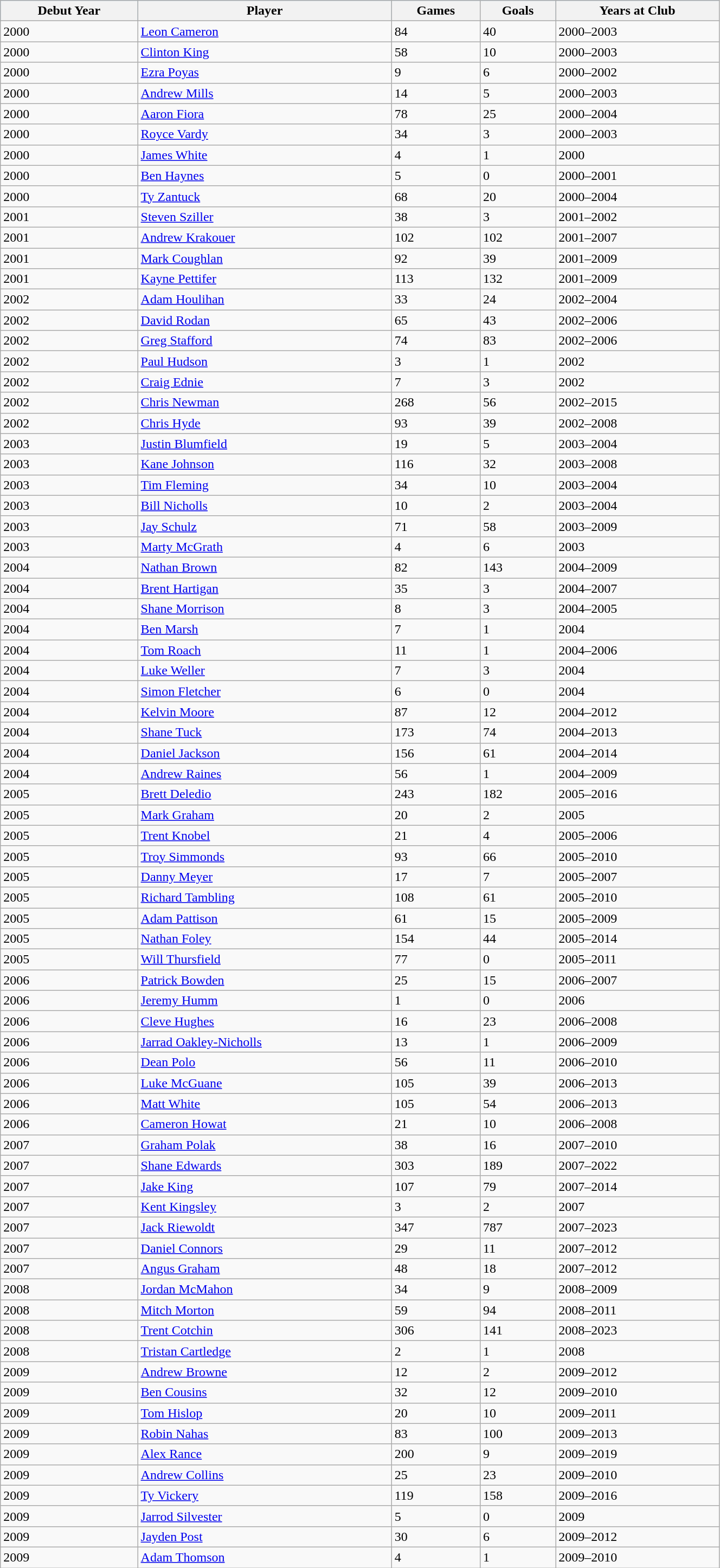<table class="wikitable" style="width:70%;">
<tr style="background:#87cefa;">
<th>Debut Year</th>
<th>Player</th>
<th>Games</th>
<th>Goals</th>
<th>Years at Club</th>
</tr>
<tr>
<td>2000</td>
<td><a href='#'>Leon Cameron</a></td>
<td>84</td>
<td>40</td>
<td>2000–2003</td>
</tr>
<tr>
<td>2000</td>
<td><a href='#'>Clinton King</a></td>
<td>58</td>
<td>10</td>
<td>2000–2003</td>
</tr>
<tr>
<td>2000</td>
<td><a href='#'>Ezra Poyas</a></td>
<td>9</td>
<td>6</td>
<td>2000–2002</td>
</tr>
<tr>
<td>2000</td>
<td><a href='#'>Andrew Mills</a></td>
<td>14</td>
<td>5</td>
<td>2000–2003</td>
</tr>
<tr>
<td>2000</td>
<td><a href='#'>Aaron Fiora</a></td>
<td>78</td>
<td>25</td>
<td>2000–2004</td>
</tr>
<tr>
<td>2000</td>
<td><a href='#'>Royce Vardy</a></td>
<td>34</td>
<td>3</td>
<td>2000–2003</td>
</tr>
<tr>
<td>2000</td>
<td><a href='#'>James White</a></td>
<td>4</td>
<td>1</td>
<td>2000</td>
</tr>
<tr>
<td>2000</td>
<td><a href='#'>Ben Haynes</a></td>
<td>5</td>
<td>0</td>
<td>2000–2001</td>
</tr>
<tr>
<td>2000</td>
<td><a href='#'>Ty Zantuck</a></td>
<td>68</td>
<td>20</td>
<td>2000–2004</td>
</tr>
<tr>
<td>2001</td>
<td><a href='#'>Steven Sziller</a></td>
<td>38</td>
<td>3</td>
<td>2001–2002</td>
</tr>
<tr>
<td>2001</td>
<td><a href='#'>Andrew Krakouer</a></td>
<td>102</td>
<td>102</td>
<td>2001–2007</td>
</tr>
<tr>
<td>2001</td>
<td><a href='#'>Mark Coughlan</a></td>
<td>92</td>
<td>39</td>
<td>2001–2009</td>
</tr>
<tr>
<td>2001</td>
<td><a href='#'>Kayne Pettifer</a></td>
<td>113</td>
<td>132</td>
<td>2001–2009</td>
</tr>
<tr>
<td>2002</td>
<td><a href='#'>Adam Houlihan</a></td>
<td>33</td>
<td>24</td>
<td>2002–2004</td>
</tr>
<tr>
<td>2002</td>
<td><a href='#'>David Rodan</a></td>
<td>65</td>
<td>43</td>
<td>2002–2006</td>
</tr>
<tr>
<td>2002</td>
<td><a href='#'>Greg Stafford</a></td>
<td>74</td>
<td>83</td>
<td>2002–2006</td>
</tr>
<tr>
<td>2002</td>
<td><a href='#'>Paul Hudson</a></td>
<td>3</td>
<td>1</td>
<td>2002</td>
</tr>
<tr>
<td>2002</td>
<td><a href='#'>Craig Ednie</a></td>
<td>7</td>
<td>3</td>
<td>2002</td>
</tr>
<tr>
<td>2002</td>
<td><a href='#'>Chris Newman</a></td>
<td>268</td>
<td>56</td>
<td>2002–2015</td>
</tr>
<tr>
<td>2002</td>
<td><a href='#'>Chris Hyde</a></td>
<td>93</td>
<td>39</td>
<td>2002–2008</td>
</tr>
<tr>
<td>2003</td>
<td><a href='#'>Justin Blumfield</a></td>
<td>19</td>
<td>5</td>
<td>2003–2004</td>
</tr>
<tr>
<td>2003</td>
<td><a href='#'>Kane Johnson</a></td>
<td>116</td>
<td>32</td>
<td>2003–2008</td>
</tr>
<tr>
<td>2003</td>
<td><a href='#'>Tim Fleming</a></td>
<td>34</td>
<td>10</td>
<td>2003–2004</td>
</tr>
<tr>
<td>2003</td>
<td><a href='#'>Bill Nicholls</a></td>
<td>10</td>
<td>2</td>
<td>2003–2004</td>
</tr>
<tr>
<td>2003</td>
<td><a href='#'>Jay Schulz</a></td>
<td>71</td>
<td>58</td>
<td>2003–2009</td>
</tr>
<tr>
<td>2003</td>
<td><a href='#'>Marty McGrath</a></td>
<td>4</td>
<td>6</td>
<td>2003</td>
</tr>
<tr>
<td>2004</td>
<td><a href='#'>Nathan Brown</a></td>
<td>82</td>
<td>143</td>
<td>2004–2009</td>
</tr>
<tr>
<td>2004</td>
<td><a href='#'>Brent Hartigan</a></td>
<td>35</td>
<td>3</td>
<td>2004–2007</td>
</tr>
<tr>
<td>2004</td>
<td><a href='#'>Shane Morrison</a></td>
<td>8</td>
<td>3</td>
<td>2004–2005</td>
</tr>
<tr>
<td>2004</td>
<td><a href='#'>Ben Marsh</a></td>
<td>7</td>
<td>1</td>
<td>2004</td>
</tr>
<tr>
<td>2004</td>
<td><a href='#'>Tom Roach</a></td>
<td>11</td>
<td>1</td>
<td>2004–2006</td>
</tr>
<tr>
<td>2004</td>
<td><a href='#'>Luke Weller</a></td>
<td>7</td>
<td>3</td>
<td>2004</td>
</tr>
<tr>
<td>2004</td>
<td><a href='#'>Simon Fletcher</a></td>
<td>6</td>
<td>0</td>
<td>2004</td>
</tr>
<tr>
<td>2004</td>
<td><a href='#'>Kelvin Moore</a></td>
<td>87</td>
<td>12</td>
<td>2004–2012</td>
</tr>
<tr>
<td>2004</td>
<td><a href='#'>Shane Tuck</a></td>
<td>173</td>
<td>74</td>
<td>2004–2013</td>
</tr>
<tr>
<td>2004</td>
<td><a href='#'>Daniel Jackson</a></td>
<td>156</td>
<td>61</td>
<td>2004–2014</td>
</tr>
<tr>
<td>2004</td>
<td><a href='#'>Andrew Raines</a></td>
<td>56</td>
<td>1</td>
<td>2004–2009</td>
</tr>
<tr>
<td>2005</td>
<td><a href='#'>Brett Deledio</a></td>
<td>243</td>
<td>182</td>
<td>2005–2016</td>
</tr>
<tr>
<td>2005</td>
<td><a href='#'>Mark Graham</a></td>
<td>20</td>
<td>2</td>
<td>2005</td>
</tr>
<tr>
<td>2005</td>
<td><a href='#'>Trent Knobel</a></td>
<td>21</td>
<td>4</td>
<td>2005–2006</td>
</tr>
<tr>
<td>2005</td>
<td><a href='#'>Troy Simmonds</a></td>
<td>93</td>
<td>66</td>
<td>2005–2010</td>
</tr>
<tr>
<td>2005</td>
<td><a href='#'>Danny Meyer</a></td>
<td>17</td>
<td>7</td>
<td>2005–2007</td>
</tr>
<tr>
<td>2005</td>
<td><a href='#'>Richard Tambling</a></td>
<td>108</td>
<td>61</td>
<td>2005–2010</td>
</tr>
<tr>
<td>2005</td>
<td><a href='#'>Adam Pattison</a></td>
<td>61</td>
<td>15</td>
<td>2005–2009</td>
</tr>
<tr>
<td>2005</td>
<td><a href='#'>Nathan Foley</a></td>
<td>154</td>
<td>44</td>
<td>2005–2014</td>
</tr>
<tr>
<td>2005</td>
<td><a href='#'>Will Thursfield</a></td>
<td>77</td>
<td>0</td>
<td>2005–2011</td>
</tr>
<tr>
<td>2006</td>
<td><a href='#'>Patrick Bowden</a></td>
<td>25</td>
<td>15</td>
<td>2006–2007</td>
</tr>
<tr>
<td>2006</td>
<td><a href='#'>Jeremy Humm</a></td>
<td>1</td>
<td>0</td>
<td>2006</td>
</tr>
<tr>
<td>2006</td>
<td><a href='#'>Cleve Hughes</a></td>
<td>16</td>
<td>23</td>
<td>2006–2008</td>
</tr>
<tr>
<td>2006</td>
<td><a href='#'>Jarrad Oakley-Nicholls</a></td>
<td>13</td>
<td>1</td>
<td>2006–2009</td>
</tr>
<tr>
<td>2006</td>
<td><a href='#'>Dean Polo</a></td>
<td>56</td>
<td>11</td>
<td>2006–2010</td>
</tr>
<tr>
<td>2006</td>
<td><a href='#'>Luke McGuane</a></td>
<td>105</td>
<td>39</td>
<td>2006–2013</td>
</tr>
<tr>
<td>2006</td>
<td><a href='#'>Matt White</a></td>
<td>105</td>
<td>54</td>
<td>2006–2013</td>
</tr>
<tr>
<td>2006</td>
<td><a href='#'>Cameron Howat</a></td>
<td>21</td>
<td>10</td>
<td>2006–2008</td>
</tr>
<tr>
<td>2007</td>
<td><a href='#'>Graham Polak</a></td>
<td>38</td>
<td>16</td>
<td>2007–2010</td>
</tr>
<tr>
<td>2007</td>
<td><a href='#'>Shane Edwards</a></td>
<td>303</td>
<td>189</td>
<td>2007–2022</td>
</tr>
<tr>
<td>2007</td>
<td><a href='#'>Jake King</a></td>
<td>107</td>
<td>79</td>
<td>2007–2014</td>
</tr>
<tr>
<td>2007</td>
<td><a href='#'>Kent Kingsley</a></td>
<td>3</td>
<td>2</td>
<td>2007</td>
</tr>
<tr>
<td>2007</td>
<td><a href='#'>Jack Riewoldt</a></td>
<td>347</td>
<td>787</td>
<td>2007–2023</td>
</tr>
<tr>
<td>2007</td>
<td><a href='#'>Daniel Connors</a></td>
<td>29</td>
<td>11</td>
<td>2007–2012</td>
</tr>
<tr>
<td>2007</td>
<td><a href='#'>Angus Graham</a></td>
<td>48</td>
<td>18</td>
<td>2007–2012</td>
</tr>
<tr>
<td>2008</td>
<td><a href='#'>Jordan McMahon</a></td>
<td>34</td>
<td>9</td>
<td>2008–2009</td>
</tr>
<tr>
<td>2008</td>
<td><a href='#'>Mitch Morton</a></td>
<td>59</td>
<td>94</td>
<td>2008–2011</td>
</tr>
<tr>
<td>2008</td>
<td><a href='#'>Trent Cotchin</a></td>
<td>306</td>
<td>141</td>
<td>2008–2023</td>
</tr>
<tr>
<td>2008</td>
<td><a href='#'>Tristan Cartledge</a></td>
<td>2</td>
<td>1</td>
<td>2008</td>
</tr>
<tr>
<td>2009</td>
<td><a href='#'>Andrew Browne</a></td>
<td>12</td>
<td>2</td>
<td>2009–2012</td>
</tr>
<tr>
<td>2009</td>
<td><a href='#'>Ben Cousins</a></td>
<td>32</td>
<td>12</td>
<td>2009–2010</td>
</tr>
<tr>
<td>2009</td>
<td><a href='#'>Tom Hislop</a></td>
<td>20</td>
<td>10</td>
<td>2009–2011</td>
</tr>
<tr>
<td>2009</td>
<td><a href='#'>Robin Nahas</a></td>
<td>83</td>
<td>100</td>
<td>2009–2013</td>
</tr>
<tr>
<td>2009</td>
<td><a href='#'>Alex Rance</a></td>
<td>200</td>
<td>9</td>
<td>2009–2019</td>
</tr>
<tr>
<td>2009</td>
<td><a href='#'>Andrew Collins</a></td>
<td>25</td>
<td>23</td>
<td>2009–2010</td>
</tr>
<tr>
<td>2009</td>
<td><a href='#'>Ty Vickery</a></td>
<td>119</td>
<td>158</td>
<td>2009–2016</td>
</tr>
<tr>
<td>2009</td>
<td><a href='#'>Jarrod Silvester</a></td>
<td>5</td>
<td>0</td>
<td>2009</td>
</tr>
<tr>
<td>2009</td>
<td><a href='#'>Jayden Post</a></td>
<td>30</td>
<td>6</td>
<td>2009–2012</td>
</tr>
<tr>
<td>2009</td>
<td><a href='#'>Adam Thomson</a></td>
<td>4</td>
<td>1</td>
<td>2009–2010</td>
</tr>
</table>
